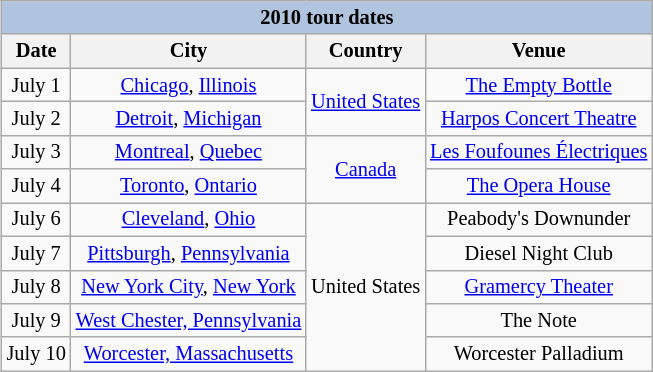<table class="wikitable collapsible collapsed" style="margin: 0 0 1em 1em; text-align:center; float: right; font-size: 85%">
<tr>
<th style="background: #B0C4DE;" colspan="4">2010 tour dates</th>
</tr>
<tr>
<th rowspan="1">Date</th>
<th rowspan="1">City</th>
<th rowspan="1">Country</th>
<th rowspan="1">Venue</th>
</tr>
<tr>
<td align="center">July 1</td>
<td align="center"><a href='#'>Chicago</a>, <a href='#'>Illinois</a></td>
<td align="center" rowspan="2"><a href='#'>United States</a></td>
<td align="center"><a href='#'>The Empty Bottle</a></td>
</tr>
<tr>
<td align="center">July 2</td>
<td align="center"><a href='#'>Detroit</a>, <a href='#'>Michigan</a></td>
<td align="center"><a href='#'>Harpos Concert Theatre</a></td>
</tr>
<tr>
<td align="center">July 3</td>
<td align="center"><a href='#'>Montreal</a>, <a href='#'>Quebec</a></td>
<td align="center" rowspan="2"><a href='#'>Canada</a></td>
<td align="center"><a href='#'>Les Foufounes Électriques</a></td>
</tr>
<tr>
<td align="center">July 4</td>
<td align="center"><a href='#'>Toronto</a>, <a href='#'>Ontario</a></td>
<td align="center"><a href='#'>The Opera House</a></td>
</tr>
<tr>
<td align="center">July 6</td>
<td align="center"><a href='#'>Cleveland</a>, <a href='#'>Ohio</a></td>
<td align="center" rowspan="5">United States</td>
<td align="center">Peabody's Downunder</td>
</tr>
<tr>
<td align="center">July 7</td>
<td align="center"><a href='#'>Pittsburgh</a>, <a href='#'>Pennsylvania</a></td>
<td align="center">Diesel Night Club</td>
</tr>
<tr>
<td align="center">July 8</td>
<td align="center"><a href='#'>New York City</a>, <a href='#'>New York</a></td>
<td align="center"><a href='#'>Gramercy Theater</a></td>
</tr>
<tr>
<td align="center">July 9</td>
<td align="center"><a href='#'>West Chester, Pennsylvania</a></td>
<td align="center">The Note</td>
</tr>
<tr>
<td align="center">July 10</td>
<td align="center"><a href='#'>Worcester, Massachusetts</a></td>
<td align="center">Worcester Palladium</td>
</tr>
</table>
